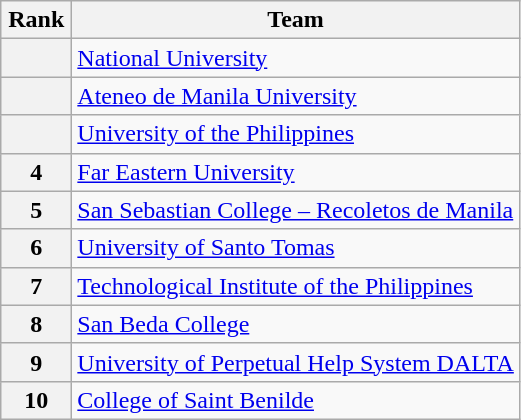<table class="wikitable" style="text-align: center;">
<tr>
<th width=40>Rank</th>
<th>Team</th>
</tr>
<tr>
<th></th>
<td style="text-align:left;"> <a href='#'>National University</a></td>
</tr>
<tr>
<th></th>
<td style="text-align:left;"> <a href='#'>Ateneo de Manila University</a></td>
</tr>
<tr>
<th></th>
<td style="text-align:left;"> <a href='#'>University of the Philippines</a></td>
</tr>
<tr>
<th>4</th>
<td style="text-align:left;"> <a href='#'>Far Eastern University</a></td>
</tr>
<tr>
<th>5</th>
<td style="text-align:left;"> <a href='#'>San Sebastian College – Recoletos de Manila</a></td>
</tr>
<tr>
<th>6</th>
<td style="text-align:left;"> <a href='#'>University of Santo Tomas</a></td>
</tr>
<tr>
<th>7</th>
<td style="text-align:left;"> <a href='#'>Technological Institute of the Philippines</a></td>
</tr>
<tr>
<th>8</th>
<td style="text-align:left;"> <a href='#'>San Beda College</a></td>
</tr>
<tr>
<th>9</th>
<td style="text-align:left;"> <a href='#'>University of Perpetual Help System DALTA</a></td>
</tr>
<tr>
<th>10</th>
<td style="text-align:left;"> <a href='#'>College of Saint Benilde</a></td>
</tr>
</table>
